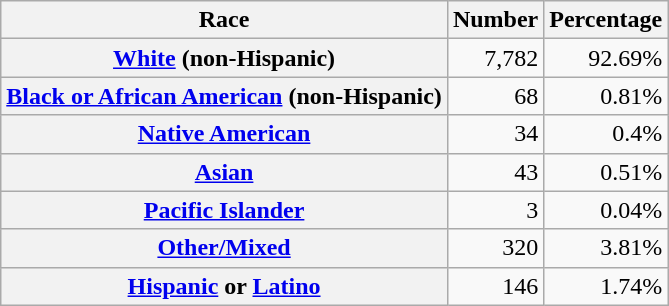<table class="wikitable" style="text-align:right">
<tr>
<th scope="col">Race</th>
<th scope="col">Number</th>
<th scope="col">Percentage</th>
</tr>
<tr>
<th scope="row"><a href='#'>White</a> (non-Hispanic)</th>
<td>7,782</td>
<td>92.69%</td>
</tr>
<tr>
<th scope="row"><a href='#'>Black or African American</a> (non-Hispanic)</th>
<td>68</td>
<td>0.81%</td>
</tr>
<tr>
<th scope="row"><a href='#'>Native American</a></th>
<td>34</td>
<td>0.4%</td>
</tr>
<tr>
<th scope="row"><a href='#'>Asian</a></th>
<td>43</td>
<td>0.51%</td>
</tr>
<tr>
<th scope="row"><a href='#'>Pacific Islander</a></th>
<td>3</td>
<td>0.04%</td>
</tr>
<tr>
<th scope="row"><a href='#'>Other/Mixed</a></th>
<td>320</td>
<td>3.81%</td>
</tr>
<tr>
<th scope="row"><a href='#'>Hispanic</a> or <a href='#'>Latino</a></th>
<td>146</td>
<td>1.74%</td>
</tr>
</table>
